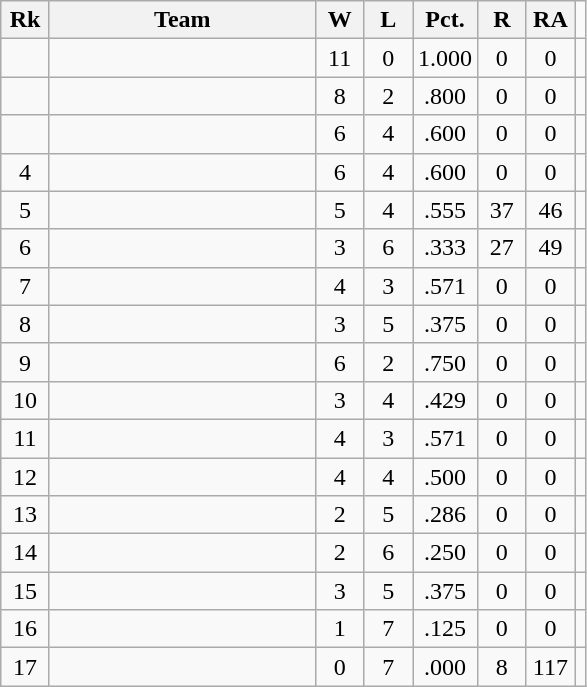<table class="wikitable" style="text-align: center;">
<tr>
<th style="width: 25px;">Rk</th>
<th style="width: 170px;">Team</th>
<th style="width: 25px;">W</th>
<th style="width: 25px;">L</th>
<th style="width: 25px;">Pct.</th>
<th style="width: 25px;">R</th>
<th style="width: 25px;">RA</th>
</tr>
<tr>
<td></td>
<td style="text-align: left;"></td>
<td>11</td>
<td>0</td>
<td>1.000</td>
<td>0</td>
<td>0</td>
<td></td>
</tr>
<tr>
<td></td>
<td style="text-align: left;"></td>
<td>8</td>
<td>2</td>
<td>.800</td>
<td>0</td>
<td>0</td>
<td></td>
</tr>
<tr>
<td></td>
<td style="text-align: left;"></td>
<td>6</td>
<td>4</td>
<td>.600</td>
<td>0</td>
<td>0</td>
<td></td>
</tr>
<tr>
<td>4</td>
<td style="text-align: left;"></td>
<td>6</td>
<td>4</td>
<td>.600</td>
<td>0</td>
<td>0</td>
<td></td>
</tr>
<tr>
<td>5</td>
<td style="text-align: left;"></td>
<td>5</td>
<td>4</td>
<td>.555</td>
<td>37</td>
<td>46</td>
<td></td>
</tr>
<tr>
<td>6</td>
<td style="text-align: left;"></td>
<td>3</td>
<td>6</td>
<td>.333</td>
<td>27</td>
<td>49</td>
<td></td>
</tr>
<tr>
<td>7</td>
<td style="text-align: left;"></td>
<td>4</td>
<td>3</td>
<td>.571</td>
<td>0</td>
<td>0</td>
<td></td>
</tr>
<tr>
<td>8</td>
<td style="text-align: left;"></td>
<td>3</td>
<td>5</td>
<td>.375</td>
<td>0</td>
<td>0</td>
<td></td>
</tr>
<tr>
<td>9</td>
<td style="text-align: left;"></td>
<td>6</td>
<td>2</td>
<td>.750</td>
<td>0</td>
<td>0</td>
<td></td>
</tr>
<tr>
<td>10</td>
<td style="text-align: left;"></td>
<td>3</td>
<td>4</td>
<td>.429</td>
<td>0</td>
<td>0</td>
<td></td>
</tr>
<tr>
<td>11</td>
<td style="text-align: left;"></td>
<td>4</td>
<td>3</td>
<td>.571</td>
<td>0</td>
<td>0</td>
<td></td>
</tr>
<tr>
<td>12</td>
<td style="text-align: left;"></td>
<td>4</td>
<td>4</td>
<td>.500</td>
<td>0</td>
<td>0</td>
<td></td>
</tr>
<tr>
<td>13</td>
<td style="text-align: left;"></td>
<td>2</td>
<td>5</td>
<td>.286</td>
<td>0</td>
<td>0</td>
<td></td>
</tr>
<tr>
<td>14</td>
<td style="text-align: left;"></td>
<td>2</td>
<td>6</td>
<td>.250</td>
<td>0</td>
<td>0</td>
<td></td>
</tr>
<tr>
<td>15</td>
<td style="text-align: left;"></td>
<td>3</td>
<td>5</td>
<td>.375</td>
<td>0</td>
<td>0</td>
<td></td>
</tr>
<tr>
<td>16</td>
<td style="text-align: left;"></td>
<td>1</td>
<td>7</td>
<td>.125</td>
<td>0</td>
<td>0</td>
<td></td>
</tr>
<tr>
<td>17</td>
<td style="text-align: left;"></td>
<td>0</td>
<td>7</td>
<td>.000</td>
<td>8</td>
<td>117</td>
<td></td>
</tr>
</table>
